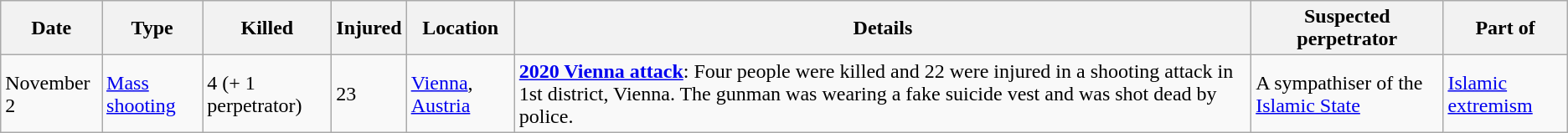<table class="wikitable">
<tr>
<th>Date</th>
<th>Type</th>
<th>Killed</th>
<th>Injured</th>
<th>Location</th>
<th><strong>Details</strong></th>
<th>Suspected perpetrator</th>
<th>Part of</th>
</tr>
<tr>
<td>November 2</td>
<td><a href='#'>Mass shooting</a></td>
<td>4 (+ 1 perpetrator)</td>
<td>23</td>
<td><a href='#'>Vienna</a>, <a href='#'>Austria</a></td>
<td><strong><a href='#'>2020 Vienna attack</a></strong>: Four people were killed and 22 were injured in a shooting attack in 1st district, Vienna. The gunman was wearing a fake suicide vest and was shot dead by police.</td>
<td>A sympathiser of the <a href='#'>Islamic State</a></td>
<td><a href='#'>Islamic extremism</a></td>
</tr>
</table>
